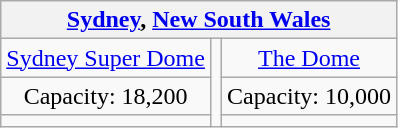<table class=wikitable style="text-align:center;">
<tr>
<th colspan=3><a href='#'>Sydney</a>, <a href='#'>New South Wales</a></th>
</tr>
<tr>
<td><a href='#'>Sydney Super Dome</a></td>
<td rowspan=3></td>
<td><a href='#'>The Dome</a></td>
</tr>
<tr>
<td>Capacity: 18,200</td>
<td>Capacity: 10,000</td>
</tr>
<tr>
<td></td>
<td></td>
</tr>
</table>
